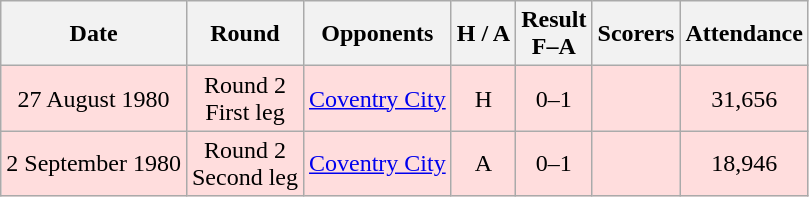<table class="wikitable" style="text-align:center">
<tr>
<th>Date</th>
<th>Round</th>
<th>Opponents</th>
<th>H / A</th>
<th>Result<br>F–A</th>
<th>Scorers</th>
<th>Attendance</th>
</tr>
<tr bgcolor="#ffdddd">
<td>27 August 1980</td>
<td>Round 2<br>First leg</td>
<td><a href='#'>Coventry City</a></td>
<td>H</td>
<td>0–1</td>
<td></td>
<td>31,656</td>
</tr>
<tr bgcolor="#ffdddd">
<td>2 September 1980</td>
<td>Round 2<br>Second leg</td>
<td><a href='#'>Coventry City</a></td>
<td>A</td>
<td>0–1</td>
<td></td>
<td>18,946</td>
</tr>
</table>
